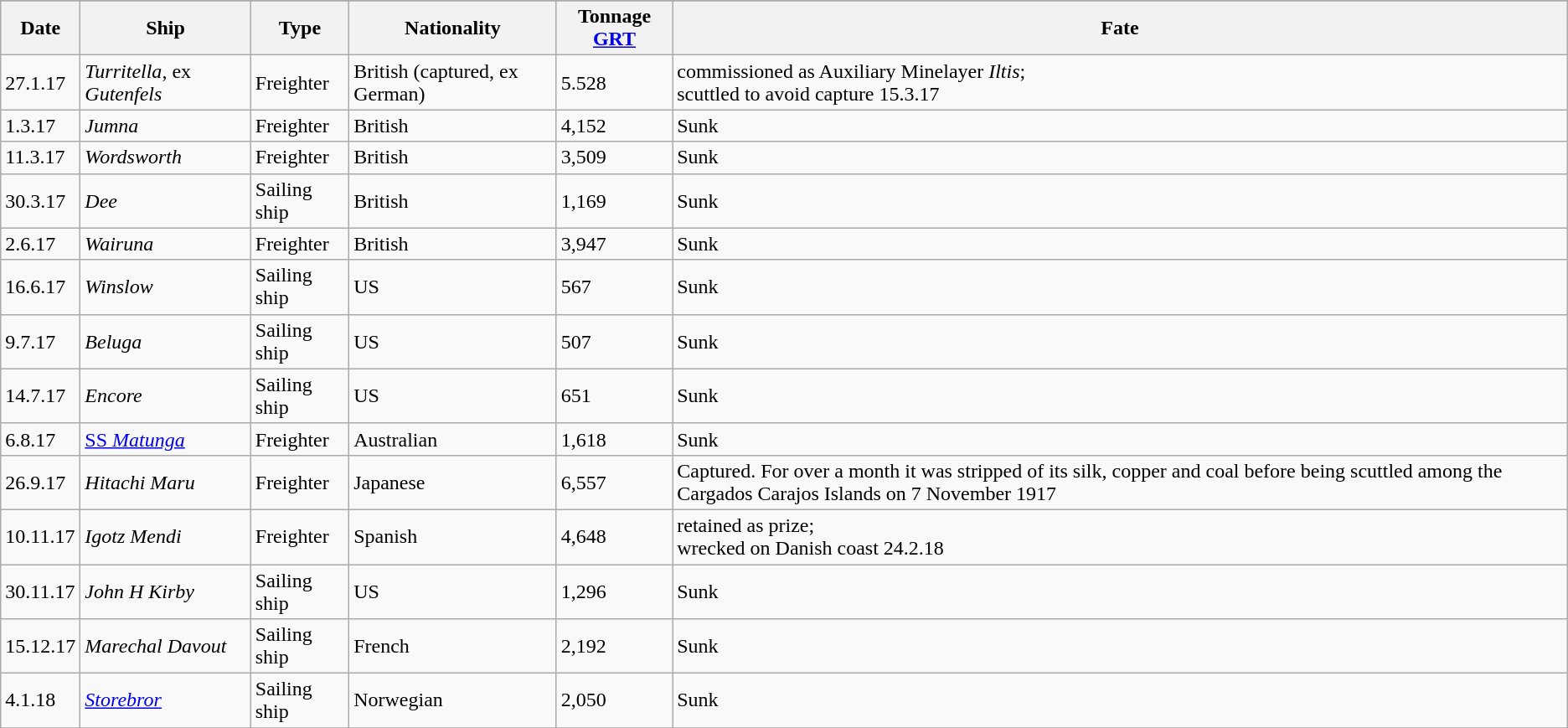<table class="wikitable">
<tr>
</tr>
<tr>
<th>Date</th>
<th>Ship</th>
<th>Type</th>
<th>Nationality</th>
<th>Tonnage <a href='#'>GRT</a></th>
<th>Fate</th>
</tr>
<tr>
<td>27.1.17</td>
<td><em>Turritella</em>, ex <em>Gutenfels</em></td>
<td>Freighter</td>
<td>British (captured, ex German)</td>
<td>5.528</td>
<td>commissioned as Auxiliary Minelayer <em>Iltis</em>; <br> scuttled to avoid capture 15.3.17</td>
</tr>
<tr>
<td>1.3.17</td>
<td><em>Jumna</em></td>
<td>Freighter</td>
<td>British</td>
<td>4,152</td>
<td>Sunk</td>
</tr>
<tr>
<td>11.3.17</td>
<td><em>Wordsworth</em></td>
<td>Freighter</td>
<td>British</td>
<td>3,509</td>
<td>Sunk</td>
</tr>
<tr>
<td>30.3.17</td>
<td><em>Dee</em></td>
<td>Sailing ship</td>
<td>British</td>
<td>1,169</td>
<td>Sunk</td>
</tr>
<tr>
<td>2.6.17</td>
<td><em>Wairuna</em></td>
<td>Freighter</td>
<td>British</td>
<td>3,947</td>
<td>Sunk</td>
</tr>
<tr>
<td>16.6.17</td>
<td><em>Winslow</em></td>
<td>Sailing ship</td>
<td>US</td>
<td>567</td>
<td>Sunk</td>
</tr>
<tr>
<td>9.7.17</td>
<td><em>Beluga</em></td>
<td>Sailing ship</td>
<td>US</td>
<td>507</td>
<td>Sunk</td>
</tr>
<tr>
<td>14.7.17</td>
<td><em>Encore</em></td>
<td>Sailing ship</td>
<td>US</td>
<td>651</td>
<td>Sunk</td>
</tr>
<tr>
<td>6.8.17</td>
<td><a href='#'>SS <em>Matunga</em></a></td>
<td>Freighter</td>
<td>Australian</td>
<td>1,618</td>
<td>Sunk</td>
</tr>
<tr>
<td>26.9.17</td>
<td><em>Hitachi Maru</em></td>
<td>Freighter</td>
<td>Japanese</td>
<td>6,557</td>
<td>Captured. For over a month it was stripped of its silk, copper and coal before being scuttled among the Cargados Carajos Islands on 7 November 1917  </td>
</tr>
<tr>
<td>10.11.17</td>
<td><em>Igotz Mendi</em></td>
<td>Freighter</td>
<td>Spanish</td>
<td>4,648</td>
<td>retained as prize; <br> wrecked on Danish coast 24.2.18</td>
</tr>
<tr>
<td>30.11.17</td>
<td><em>John H Kirby</em></td>
<td>Sailing ship</td>
<td>US</td>
<td>1,296</td>
<td>Sunk</td>
</tr>
<tr>
<td>15.12.17</td>
<td><em>Marechal Davout</em></td>
<td>Sailing ship</td>
<td>French</td>
<td>2,192</td>
<td>Sunk</td>
</tr>
<tr>
<td>4.1.18</td>
<td><em><a href='#'>Storebror</a></em></td>
<td>Sailing ship</td>
<td>Norwegian</td>
<td>2,050</td>
<td>Sunk</td>
</tr>
<tr>
</tr>
</table>
